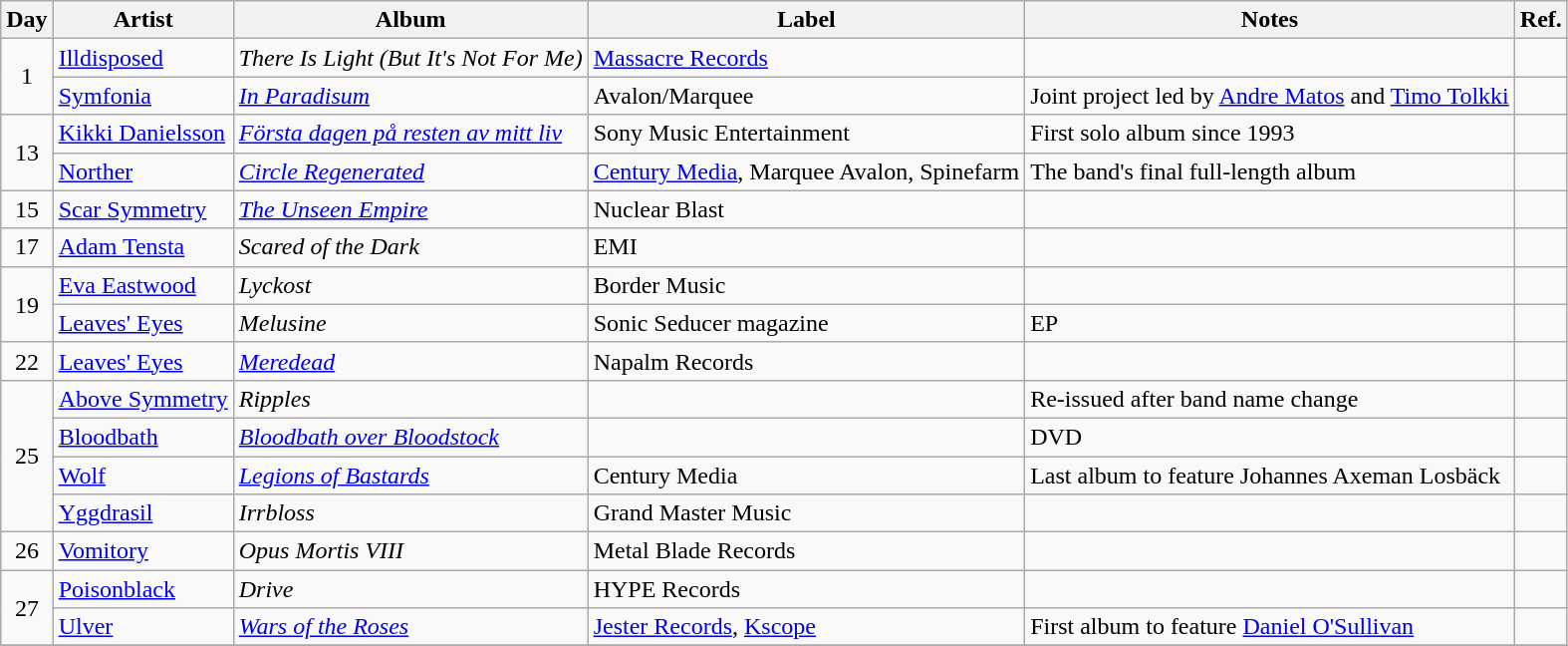<table class="wikitable">
<tr>
<th>Day</th>
<th>Artist</th>
<th>Album</th>
<th>Label</th>
<th>Notes</th>
<th>Ref.</th>
</tr>
<tr>
<td rowspan="2" style="text-align:center;">1</td>
<td><a href='#'>Illdisposed</a></td>
<td><em>There Is Light (But It's Not For Me)</em></td>
<td><a href='#'>Massacre Records</a></td>
<td></td>
<td></td>
</tr>
<tr>
<td><a href='#'>Symfonia</a></td>
<td><em><a href='#'>In Paradisum</a></em></td>
<td>Avalon/Marquee</td>
<td>Joint project led by <a href='#'>Andre Matos</a> and <a href='#'>Timo Tolkki</a></td>
<td></td>
</tr>
<tr>
<td rowspan="2" style="text-align:center;">13</td>
<td><a href='#'>Kikki Danielsson</a></td>
<td><em><a href='#'>Första dagen på resten av mitt liv</a></em></td>
<td>Sony Music Entertainment</td>
<td>First solo album since 1993</td>
<td></td>
</tr>
<tr>
<td><a href='#'>Norther</a></td>
<td><em><a href='#'>Circle Regenerated</a></em></td>
<td><a href='#'>Century Media</a>, Marquee Avalon, Spinefarm</td>
<td>The band's final full-length album</td>
<td></td>
</tr>
<tr>
<td rowspan="1" style="text-align:center;">15</td>
<td><a href='#'>Scar Symmetry</a></td>
<td><em><a href='#'>The Unseen Empire</a></em></td>
<td>Nuclear Blast</td>
<td></td>
<td></td>
</tr>
<tr>
<td rowspan="1" style="text-align:center;">17</td>
<td><a href='#'>Adam Tensta</a></td>
<td><em>Scared of the Dark</em></td>
<td>EMI</td>
<td></td>
<td></td>
</tr>
<tr>
<td rowspan="2" style="text-align:center;">19</td>
<td><a href='#'>Eva Eastwood</a></td>
<td><em>Lyckost</em></td>
<td>Border Music</td>
<td></td>
<td></td>
</tr>
<tr>
<td><a href='#'>Leaves' Eyes</a></td>
<td><em>Melusine</em></td>
<td>Sonic Seducer magazine</td>
<td>EP</td>
<td></td>
</tr>
<tr>
<td rowspan="1" style="text-align:center;">22</td>
<td><a href='#'>Leaves' Eyes</a></td>
<td><em><a href='#'>Meredead</a></em></td>
<td>Napalm Records</td>
<td></td>
<td></td>
</tr>
<tr>
<td rowspan="4" style="text-align:center;">25</td>
<td><a href='#'>Above Symmetry</a></td>
<td><em>Ripples</em></td>
<td></td>
<td>Re-issued after band name change</td>
<td></td>
</tr>
<tr>
<td><a href='#'>Bloodbath</a></td>
<td><em><a href='#'>Bloodbath over Bloodstock</a></em></td>
<td></td>
<td>DVD</td>
<td></td>
</tr>
<tr>
<td><a href='#'>Wolf</a></td>
<td><em><a href='#'>Legions of Bastards</a></em></td>
<td>Century Media</td>
<td>Last album to feature Johannes Axeman Losbäck</td>
<td></td>
</tr>
<tr>
<td><a href='#'>Yggdrasil</a></td>
<td><em>Irrbloss</em></td>
<td>Grand Master Music</td>
<td></td>
<td></td>
</tr>
<tr>
<td rowspan="1" style="text-align:center;">26</td>
<td><a href='#'>Vomitory</a></td>
<td><em>Opus Mortis VIII</em></td>
<td>Metal Blade Records</td>
<td></td>
<td></td>
</tr>
<tr>
<td rowspan="2" style="text-align:center;">27</td>
<td><a href='#'>Poisonblack</a></td>
<td><em>Drive</em></td>
<td>HYPE Records</td>
<td></td>
<td></td>
</tr>
<tr>
<td><a href='#'>Ulver</a></td>
<td><em><a href='#'>Wars of the Roses</a></em></td>
<td><a href='#'>Jester Records</a>, <a href='#'>Kscope</a></td>
<td>First album to feature <a href='#'>Daniel O'Sullivan</a></td>
<td></td>
</tr>
<tr>
</tr>
</table>
